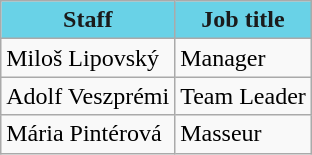<table class="wikitable">
<tr>
<th style="color:#1B1B1B; background:#69D2E7;">Staff</th>
<th style="color:#1B1B1B; background:#69D2E7;">Job title</th>
</tr>
<tr>
<td> Miloš Lipovský</td>
<td>Manager</td>
</tr>
<tr>
<td> Adolf Veszprémi</td>
<td>Team Leader</td>
</tr>
<tr>
<td> Mária Pintérová</td>
<td>Masseur</td>
</tr>
</table>
